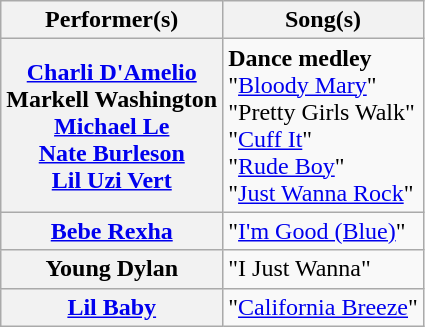<table class="wikitable plainrowheaders">
<tr>
<th scope="col">Performer(s)</th>
<th scope="col">Song(s)</th>
</tr>
<tr>
<th scope="row"><a href='#'>Charli D'Amelio</a><br>Markell Washington<br><a href='#'>Michael Le</a><br><a href='#'>Nate Burleson</a><br><a href='#'>Lil Uzi Vert</a></th>
<td><strong>Dance medley</strong><br>"<a href='#'>Bloody Mary</a>"<br>"Pretty Girls Walk"<br>"<a href='#'>Cuff It</a>"<br>"<a href='#'>Rude Boy</a>"<br>"<a href='#'>Just Wanna Rock</a>"</td>
</tr>
<tr>
<th scope="row"><a href='#'>Bebe Rexha</a></th>
<td>"<a href='#'>I'm Good (Blue)</a>"</td>
</tr>
<tr>
<th scope="row">Young Dylan</th>
<td>"I Just Wanna"</td>
</tr>
<tr>
<th scope="row"><a href='#'>Lil Baby</a></th>
<td>"<a href='#'>California Breeze</a>"</td>
</tr>
</table>
